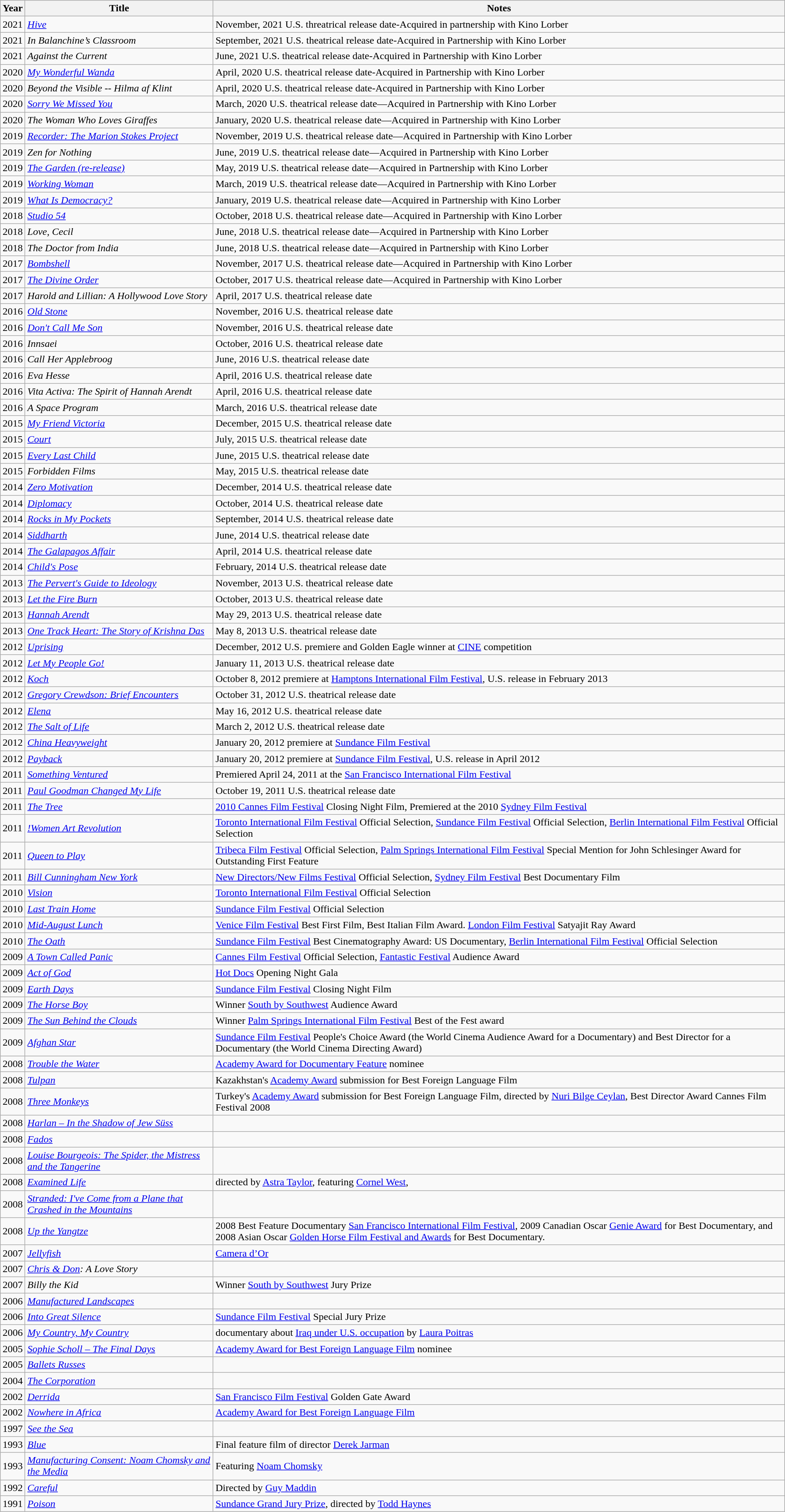<table class="wikitable">
<tr>
<th>Year</th>
<th>Title</th>
<th>Notes</th>
</tr>
<tr>
<td>2021</td>
<td><a href='#'><em>Hive</em></a></td>
<td>November, 2021 U.S. threatrical release date-Acquired in partnership with Kino Lorber</td>
</tr>
<tr>
<td>2021</td>
<td><em>In Balanchine’s Classroom</em></td>
<td>September, 2021 U.S. theatrical release date-Acquired in Partnership with Kino Lorber</td>
</tr>
<tr>
<td>2021</td>
<td><em>Against the Current</em></td>
<td>June, 2021 U.S. theatrical release date-Acquired in Partnership with Kino Lorber</td>
</tr>
<tr>
<td>2020</td>
<td><em><a href='#'>My Wonderful Wanda</a></em></td>
<td>April, 2020 U.S. theatrical release date-Acquired in Partnership with Kino Lorber</td>
</tr>
<tr>
<td>2020</td>
<td><em>Beyond the Visible -- Hilma af Klint</em></td>
<td>April, 2020 U.S. theatrical release date-Acquired in Partnership with Kino Lorber</td>
</tr>
<tr>
<td>2020</td>
<td><em><a href='#'>Sorry We Missed You</a></em></td>
<td>March, 2020 U.S. theatrical release date—Acquired in Partnership with Kino Lorber</td>
</tr>
<tr>
<td>2020</td>
<td><em>The Woman Who Loves Giraffes</em></td>
<td>January, 2020 U.S. theatrical release date—Acquired in Partnership with Kino Lorber</td>
</tr>
<tr>
<td>2019</td>
<td><em><a href='#'>Recorder: The Marion Stokes Project</a></em></td>
<td>November, 2019 U.S. theatrical release date—Acquired in Partnership with Kino Lorber</td>
</tr>
<tr>
<td>2019</td>
<td><em>Zen for Nothing</em></td>
<td>June, 2019 U.S. theatrical release date—Acquired in Partnership with Kino Lorber</td>
</tr>
<tr>
<td>2019</td>
<td><em><a href='#'>The Garden (re-release)</a></em></td>
<td>May, 2019 U.S. theatrical release date—Acquired in Partnership with Kino Lorber</td>
</tr>
<tr>
<td>2019</td>
<td><em><a href='#'>Working Woman</a></em></td>
<td>March, 2019 U.S. theatrical release date—Acquired in Partnership with Kino Lorber</td>
</tr>
<tr>
<td>2019</td>
<td><em><a href='#'>What Is Democracy?</a></em></td>
<td>January, 2019 U.S. theatrical release date—Acquired in Partnership with Kino Lorber</td>
</tr>
<tr>
<td>2018</td>
<td><em><a href='#'>Studio 54</a></em></td>
<td>October, 2018 U.S. theatrical release date—Acquired in Partnership with Kino Lorber</td>
</tr>
<tr>
<td>2018</td>
<td><em>Love, Cecil</em></td>
<td>June, 2018 U.S. theatrical release date—Acquired in Partnership with Kino Lorber</td>
</tr>
<tr>
<td>2018</td>
<td><em>The Doctor from India</em></td>
<td>June, 2018 U.S. theatrical release date—Acquired in Partnership with Kino Lorber</td>
</tr>
<tr>
<td>2017</td>
<td><em><a href='#'>Bombshell</a></em></td>
<td>November, 2017 U.S. theatrical release date—Acquired in Partnership with Kino Lorber</td>
</tr>
<tr>
<td>2017</td>
<td><em><a href='#'>The Divine Order</a></em></td>
<td>October, 2017 U.S. theatrical release date—Acquired in Partnership with Kino Lorber</td>
</tr>
<tr>
<td>2017</td>
<td><em>Harold and Lillian: A Hollywood Love Story</em></td>
<td>April, 2017 U.S. theatrical release date</td>
</tr>
<tr>
<td>2016</td>
<td><em><a href='#'>Old Stone</a></em></td>
<td>November, 2016 U.S. theatrical release date</td>
</tr>
<tr>
<td>2016</td>
<td><em><a href='#'>Don't Call Me Son</a></em></td>
<td>November, 2016 U.S. theatrical release date</td>
</tr>
<tr>
<td>2016</td>
<td><em>Innsaei</em></td>
<td>October, 2016 U.S. theatrical release date</td>
</tr>
<tr>
<td>2016</td>
<td><em>Call Her Applebroog</em></td>
<td>June, 2016 U.S. theatrical release date</td>
</tr>
<tr>
<td>2016</td>
<td><em>Eva Hesse</em></td>
<td>April, 2016 U.S. theatrical release date</td>
</tr>
<tr>
<td>2016</td>
<td><em>Vita Activa: The Spirit of Hannah Arendt</em></td>
<td>April, 2016 U.S. theatrical release date</td>
</tr>
<tr>
<td>2016</td>
<td><em>A Space Program</em></td>
<td>March, 2016 U.S. theatrical release date</td>
</tr>
<tr>
<td>2015</td>
<td><em><a href='#'>My Friend Victoria</a></em></td>
<td>December, 2015 U.S. theatrical release date</td>
</tr>
<tr>
<td>2015</td>
<td><em><a href='#'>Court</a></em></td>
<td>July, 2015 U.S. theatrical release date</td>
</tr>
<tr>
<td>2015</td>
<td><em><a href='#'>Every Last Child</a></em></td>
<td>June, 2015 U.S. theatrical release date</td>
</tr>
<tr>
<td>2015</td>
<td><em>Forbidden Films</em></td>
<td>May, 2015 U.S. theatrical release date</td>
</tr>
<tr>
<td>2014</td>
<td><em><a href='#'>Zero Motivation</a></em></td>
<td>December, 2014 U.S. theatrical release date</td>
</tr>
<tr>
<td>2014</td>
<td><em><a href='#'>Diplomacy</a></em></td>
<td>October, 2014 U.S. theatrical release date</td>
</tr>
<tr>
<td>2014</td>
<td><em><a href='#'>Rocks in My Pockets</a></em></td>
<td>September, 2014 U.S. theatrical release date</td>
</tr>
<tr>
<td>2014</td>
<td><em><a href='#'>Siddharth</a></em></td>
<td>June, 2014 U.S. theatrical release date</td>
</tr>
<tr>
<td>2014</td>
<td><em><a href='#'>The Galapagos Affair</a></em></td>
<td>April, 2014 U.S. theatrical release date</td>
</tr>
<tr>
<td>2014</td>
<td><em><a href='#'>Child's Pose</a></em></td>
<td>February, 2014 U.S. theatrical release date</td>
</tr>
<tr>
<td>2013</td>
<td><em><a href='#'>The Pervert's Guide to Ideology</a></em></td>
<td>November, 2013 U.S. theatrical release date</td>
</tr>
<tr>
<td>2013</td>
<td><em><a href='#'>Let the Fire Burn</a></em></td>
<td>October, 2013 U.S. theatrical release date</td>
</tr>
<tr>
<td>2013</td>
<td><em><a href='#'>Hannah Arendt</a></em></td>
<td>May 29, 2013 U.S. theatrical release date</td>
</tr>
<tr>
<td>2013</td>
<td><em><a href='#'>One Track Heart: The Story of Krishna Das</a></em></td>
<td>May 8, 2013 U.S. theatrical release date</td>
</tr>
<tr>
<td>2012</td>
<td><em><a href='#'>Uprising</a></em></td>
<td>December, 2012 U.S. premiere and Golden Eagle winner at <a href='#'>CINE</a> competition</td>
</tr>
<tr>
<td>2012</td>
<td><em><a href='#'>Let My People Go!</a></em></td>
<td>January 11, 2013 U.S. theatrical release date</td>
</tr>
<tr>
<td>2012</td>
<td><em><a href='#'>Koch</a></em></td>
<td>October 8, 2012 premiere at <a href='#'>Hamptons International Film Festival</a>, U.S. release in February 2013</td>
</tr>
<tr>
<td>2012</td>
<td><em><a href='#'>Gregory Crewdson: Brief Encounters</a></em></td>
<td>October 31, 2012 U.S. theatrical release date</td>
</tr>
<tr>
<td>2012</td>
<td><em><a href='#'>Elena</a></em></td>
<td>May 16, 2012 U.S. theatrical release date</td>
</tr>
<tr>
<td>2012</td>
<td><em><a href='#'>The Salt of Life</a></em></td>
<td>March 2, 2012 U.S. theatrical release date</td>
</tr>
<tr>
<td>2012</td>
<td><em><a href='#'>China Heavyweight</a></em></td>
<td>January 20, 2012 premiere at <a href='#'>Sundance Film Festival</a></td>
</tr>
<tr>
<td>2012</td>
<td><em><a href='#'>Payback</a></em></td>
<td>January 20, 2012 premiere at <a href='#'>Sundance Film Festival</a>, U.S. release in April 2012</td>
</tr>
<tr>
<td>2011</td>
<td><em><a href='#'>Something Ventured</a></em></td>
<td>Premiered April 24, 2011 at the <a href='#'>San Francisco International Film Festival</a></td>
</tr>
<tr>
<td>2011</td>
<td><em><a href='#'>Paul Goodman Changed My Life</a></em></td>
<td>October 19, 2011 U.S. theatrical release date</td>
</tr>
<tr>
<td>2011</td>
<td><em><a href='#'>The Tree</a></em></td>
<td><a href='#'>2010 Cannes Film Festival</a> Closing Night Film, Premiered at the 2010 <a href='#'>Sydney Film Festival</a></td>
</tr>
<tr>
<td>2011</td>
<td><em><a href='#'>!Women Art Revolution</a></em></td>
<td><a href='#'>Toronto International Film Festival</a> Official Selection, <a href='#'>Sundance Film Festival</a> Official Selection, <a href='#'>Berlin International Film Festival</a> Official Selection</td>
</tr>
<tr>
<td>2011</td>
<td><em><a href='#'>Queen to Play</a></em></td>
<td><a href='#'>Tribeca Film Festival</a> Official Selection, <a href='#'>Palm Springs International Film Festival</a> Special Mention for John Schlesinger Award for Outstanding First Feature</td>
</tr>
<tr>
<td>2011</td>
<td><em><a href='#'>Bill Cunningham New York</a> </em></td>
<td><a href='#'>New Directors/New Films Festival</a> Official Selection, <a href='#'>Sydney Film Festival</a> Best Documentary Film</td>
</tr>
<tr>
<td>2010</td>
<td><em><a href='#'>Vision</a></em></td>
<td><a href='#'>Toronto International Film Festival</a> Official Selection</td>
</tr>
<tr>
<td>2010</td>
<td><em><a href='#'>Last Train Home</a></em></td>
<td><a href='#'>Sundance Film Festival</a> Official Selection</td>
</tr>
<tr>
<td>2010</td>
<td><em><a href='#'>Mid-August Lunch</a></em></td>
<td><a href='#'>Venice Film Festival</a> Best First Film, Best Italian Film Award. <a href='#'>London Film Festival</a> Satyajit Ray Award</td>
</tr>
<tr>
<td>2010</td>
<td><em><a href='#'>The Oath</a></em></td>
<td><a href='#'>Sundance Film Festival</a> Best Cinematography Award: US Documentary, <a href='#'>Berlin International Film Festival</a> Official Selection</td>
</tr>
<tr>
<td>2009</td>
<td><em><a href='#'>A Town Called Panic</a></em></td>
<td><a href='#'>Cannes Film Festival</a> Official Selection, <a href='#'>Fantastic Festival</a> Audience Award</td>
</tr>
<tr>
<td>2009</td>
<td><em><a href='#'>Act of God</a></em></td>
<td><a href='#'>Hot Docs</a> Opening Night Gala</td>
</tr>
<tr>
<td>2009</td>
<td><em><a href='#'>Earth Days</a></em></td>
<td><a href='#'>Sundance Film Festival</a> Closing Night Film</td>
</tr>
<tr>
<td>2009</td>
<td><em><a href='#'>The Horse Boy</a></em></td>
<td>Winner <a href='#'>South by Southwest</a> Audience Award</td>
</tr>
<tr>
<td>2009</td>
<td><em><a href='#'>The Sun Behind the Clouds</a></em></td>
<td>Winner <a href='#'>Palm Springs International Film Festival</a> Best of the Fest award</td>
</tr>
<tr>
<td>2009</td>
<td><em><a href='#'>Afghan Star</a></em></td>
<td><a href='#'>Sundance Film Festival</a> People's Choice Award (the World Cinema Audience Award for a Documentary) and Best Director for a Documentary (the World Cinema Directing Award)</td>
</tr>
<tr>
<td>2008</td>
<td><em><a href='#'>Trouble the Water</a></em></td>
<td><a href='#'>Academy Award for Documentary Feature</a> nominee</td>
</tr>
<tr>
<td>2008</td>
<td><em><a href='#'>Tulpan</a></em></td>
<td>Kazakhstan's <a href='#'>Academy Award</a> submission for Best Foreign Language Film</td>
</tr>
<tr>
<td>2008</td>
<td><em><a href='#'>Three Monkeys</a></em></td>
<td>Turkey's <a href='#'>Academy Award</a> submission for Best Foreign Language Film, directed by <a href='#'>Nuri Bilge Ceylan</a>, Best Director Award Cannes Film Festival 2008</td>
</tr>
<tr>
<td>2008</td>
<td><em><a href='#'>Harlan – In the Shadow of Jew Süss</a></em></td>
<td></td>
</tr>
<tr>
<td>2008</td>
<td><em><a href='#'>Fados</a></em></td>
<td></td>
</tr>
<tr>
<td>2008</td>
<td><em><a href='#'>Louise Bourgeois: The Spider, the Mistress and the Tangerine</a></em></td>
<td></td>
</tr>
<tr>
<td>2008</td>
<td><em><a href='#'>Examined Life</a></em></td>
<td>directed by <a href='#'>Astra Taylor</a>, featuring <a href='#'>Cornel West</a>,</td>
</tr>
<tr>
<td>2008</td>
<td><em><a href='#'>Stranded: I've Come from a Plane that Crashed in the Mountains</a></em></td>
<td></td>
</tr>
<tr>
<td>2008</td>
<td><em><a href='#'>Up the Yangtze</a></em></td>
<td>2008 Best Feature Documentary <a href='#'>San Francisco International Film Festival</a>, 2009 Canadian Oscar <a href='#'>Genie Award</a> for Best Documentary, and 2008 Asian Oscar <a href='#'>Golden Horse Film Festival and Awards</a> for Best Documentary.</td>
</tr>
<tr>
<td>2007</td>
<td><em><a href='#'>Jellyfish</a></em></td>
<td><a href='#'>Camera d’Or</a></td>
</tr>
<tr>
<td>2007</td>
<td><em><a href='#'>Chris & Don</a>: A Love Story</em></td>
<td></td>
</tr>
<tr>
<td>2007</td>
<td><em>Billy the Kid</em></td>
<td>Winner <a href='#'>South by Southwest</a> Jury Prize</td>
</tr>
<tr>
<td>2006</td>
<td><em><a href='#'>Manufactured Landscapes</a></em></td>
<td></td>
</tr>
<tr>
<td>2006</td>
<td><em><a href='#'>Into Great Silence</a></em></td>
<td><a href='#'>Sundance Film Festival</a> Special Jury Prize</td>
</tr>
<tr>
<td>2006</td>
<td><em><a href='#'>My Country, My Country</a></em></td>
<td>documentary about <a href='#'>Iraq under U.S. occupation</a> by <a href='#'>Laura Poitras</a></td>
</tr>
<tr>
<td>2005</td>
<td><em><a href='#'>Sophie Scholl – The Final Days</a></em></td>
<td><a href='#'>Academy Award for Best Foreign Language Film</a> nominee</td>
</tr>
<tr>
<td>2005</td>
<td><em><a href='#'>Ballets Russes</a></em></td>
<td></td>
</tr>
<tr>
<td>2004</td>
<td><em><a href='#'>The Corporation</a></em></td>
<td></td>
</tr>
<tr>
<td>2002</td>
<td><em><a href='#'>Derrida</a></em></td>
<td><a href='#'>San Francisco Film Festival</a> Golden Gate Award</td>
</tr>
<tr>
<td>2002</td>
<td><em><a href='#'>Nowhere in Africa</a></em></td>
<td><a href='#'>Academy Award for Best Foreign Language Film</a></td>
</tr>
<tr>
<td>1997</td>
<td><em><a href='#'>See the Sea</a></em></td>
<td></td>
</tr>
<tr>
<td>1993</td>
<td><em><a href='#'>Blue</a></em></td>
<td>Final feature film of director <a href='#'>Derek Jarman</a></td>
</tr>
<tr>
<td>1993</td>
<td><em><a href='#'>Manufacturing Consent: Noam Chomsky and the Media</a></em></td>
<td>Featuring <a href='#'>Noam Chomsky</a></td>
</tr>
<tr>
<td>1992</td>
<td><em><a href='#'>Careful</a></em></td>
<td>Directed by <a href='#'>Guy Maddin</a></td>
</tr>
<tr>
<td>1991</td>
<td><em><a href='#'>Poison</a></em></td>
<td><a href='#'>Sundance Grand Jury Prize</a>, directed by <a href='#'>Todd Haynes</a></td>
</tr>
</table>
